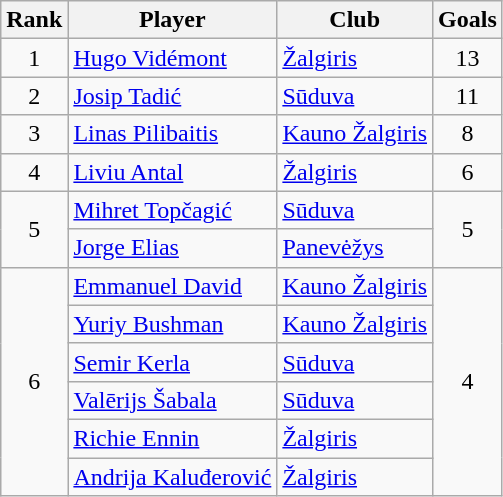<table class="wikitable" style="text-align: center;">
<tr>
<th>Rank</th>
<th>Player</th>
<th>Club</th>
<th>Goals</th>
</tr>
<tr>
<td>1</td>
<td style="text-align: left;"> <a href='#'>Hugo Vidémont</a></td>
<td style="text-align: left;"><a href='#'>Žalgiris</a></td>
<td>13</td>
</tr>
<tr>
<td>2</td>
<td style="text-align: left;"> <a href='#'>Josip Tadić</a></td>
<td style="text-align: left;"><a href='#'>Sūduva</a></td>
<td>11</td>
</tr>
<tr>
<td>3</td>
<td style="text-align: left;"> <a href='#'>Linas Pilibaitis</a></td>
<td style="text-align: left;"><a href='#'>Kauno Žalgiris</a></td>
<td>8</td>
</tr>
<tr>
<td>4</td>
<td style="text-align: left;"> <a href='#'>Liviu Antal</a></td>
<td style="text-align: left;"><a href='#'>Žalgiris</a></td>
<td>6</td>
</tr>
<tr>
<td rowspan="2">5</td>
<td style="text-align: left;"> <a href='#'>Mihret Topčagić</a></td>
<td style="text-align: left;"><a href='#'>Sūduva</a></td>
<td rowspan="2">5</td>
</tr>
<tr>
<td style="text-align: left;"> <a href='#'>Jorge Elias</a></td>
<td style="text-align: left;"><a href='#'>Panevėžys</a></td>
</tr>
<tr>
<td rowspan="6">6</td>
<td style="text-align: left;"> <a href='#'>Emmanuel David</a></td>
<td style="text-align: left;"><a href='#'>Kauno Žalgiris</a></td>
<td rowspan="6">4</td>
</tr>
<tr>
<td style="text-align: left;"> <a href='#'>Yuriy Bushman</a></td>
<td style="text-align: left;"><a href='#'>Kauno Žalgiris</a></td>
</tr>
<tr>
<td style="text-align: left;"> <a href='#'>Semir Kerla</a></td>
<td style="text-align: left;"><a href='#'>Sūduva</a></td>
</tr>
<tr>
<td style="text-align: left;"> <a href='#'>Valērijs Šabala</a></td>
<td style="text-align: left;"><a href='#'>Sūduva</a></td>
</tr>
<tr>
<td style="text-align: left;"> <a href='#'>Richie Ennin</a></td>
<td style="text-align: left;"><a href='#'>Žalgiris</a></td>
</tr>
<tr>
<td style="text-align: left;"> <a href='#'>Andrija Kaluđerović</a></td>
<td style="text-align: left;"><a href='#'>Žalgiris</a></td>
</tr>
</table>
